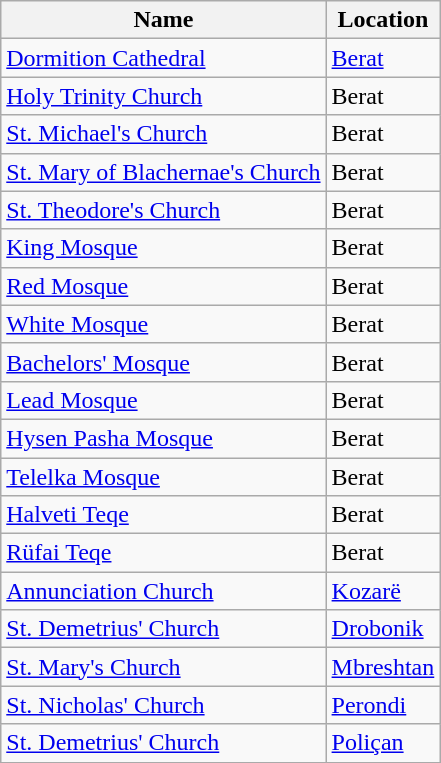<table class="wikitable">
<tr>
<th>Name</th>
<th>Location</th>
</tr>
<tr>
<td><a href='#'>Dormition Cathedral</a></td>
<td><a href='#'>Berat</a></td>
</tr>
<tr>
<td><a href='#'>Holy Trinity Church</a></td>
<td>Berat</td>
</tr>
<tr>
<td><a href='#'>St. Michael's Church</a></td>
<td>Berat</td>
</tr>
<tr>
<td><a href='#'>St. Mary of Blachernae's Church</a></td>
<td>Berat</td>
</tr>
<tr>
<td><a href='#'>St. Theodore's Church</a></td>
<td>Berat</td>
</tr>
<tr>
<td><a href='#'>King Mosque</a></td>
<td>Berat</td>
</tr>
<tr>
<td><a href='#'>Red Mosque</a></td>
<td>Berat</td>
</tr>
<tr>
<td><a href='#'>White Mosque</a></td>
<td>Berat</td>
</tr>
<tr>
<td><a href='#'>Bachelors' Mosque</a></td>
<td>Berat</td>
</tr>
<tr>
<td><a href='#'>Lead Mosque</a></td>
<td>Berat</td>
</tr>
<tr>
<td><a href='#'>Hysen Pasha Mosque</a></td>
<td>Berat</td>
</tr>
<tr>
<td><a href='#'>Telelka Mosque</a></td>
<td>Berat</td>
</tr>
<tr>
<td><a href='#'>Halveti Teqe</a></td>
<td>Berat</td>
</tr>
<tr>
<td><a href='#'>Rüfai Teqe</a></td>
<td>Berat</td>
</tr>
<tr>
<td><a href='#'>Annunciation Church</a></td>
<td><a href='#'>Kozarë</a></td>
</tr>
<tr>
<td><a href='#'>St. Demetrius' Church</a></td>
<td><a href='#'>Drobonik</a></td>
</tr>
<tr>
<td><a href='#'>St. Mary's Church</a></td>
<td><a href='#'>Mbreshtan</a></td>
</tr>
<tr>
<td><a href='#'>St. Nicholas' Church</a></td>
<td><a href='#'>Perondi</a></td>
</tr>
<tr>
<td><a href='#'>St. Demetrius' Church</a></td>
<td><a href='#'>Poliçan</a></td>
</tr>
</table>
